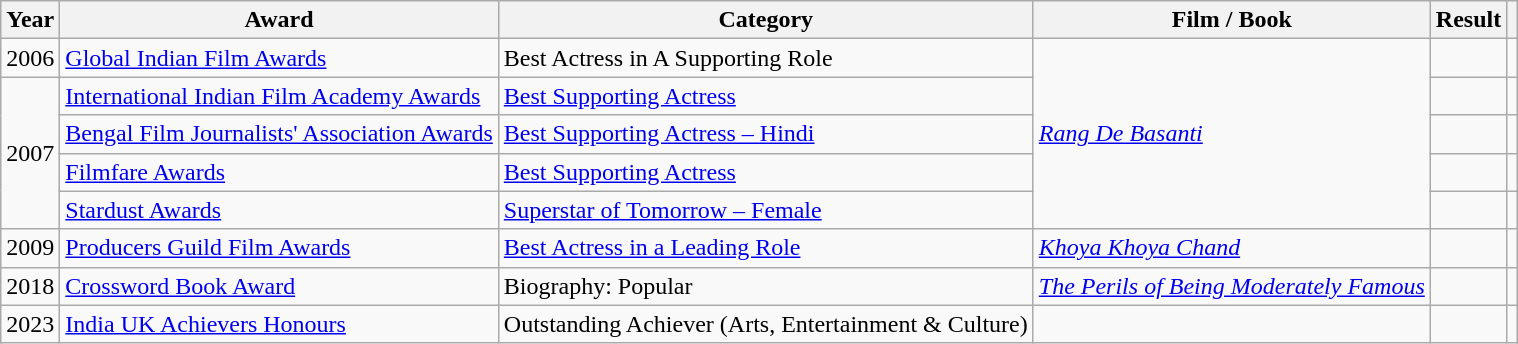<table class="wikitable">
<tr>
<th>Year</th>
<th>Award</th>
<th>Category</th>
<th>Film / Book</th>
<th>Result</th>
<th></th>
</tr>
<tr>
<td>2006</td>
<td><a href='#'>Global Indian Film Awards</a></td>
<td>Best Actress in A Supporting Role</td>
<td rowspan="5"><em><a href='#'>Rang De Basanti</a></em></td>
<td></td>
<td align="center"></td>
</tr>
<tr>
<td rowspan="4">2007</td>
<td><a href='#'>International Indian Film Academy Awards</a></td>
<td><a href='#'>Best Supporting Actress</a></td>
<td></td>
<td align="center"></td>
</tr>
<tr>
<td><a href='#'>Bengal Film Journalists' Association Awards</a></td>
<td><a href='#'>Best Supporting Actress – Hindi</a></td>
<td></td>
<td></td>
</tr>
<tr>
<td><a href='#'>Filmfare Awards</a></td>
<td><a href='#'>Best Supporting Actress</a></td>
<td></td>
<td align="center"></td>
</tr>
<tr>
<td><a href='#'>Stardust Awards</a></td>
<td><a href='#'>Superstar of Tomorrow – Female</a></td>
<td></td>
<td align="center"></td>
</tr>
<tr>
<td>2009</td>
<td><a href='#'>Producers Guild Film Awards</a></td>
<td><a href='#'>Best Actress in a Leading Role</a></td>
<td><em><a href='#'>Khoya Khoya Chand</a></em></td>
<td></td>
<td align="center"></td>
</tr>
<tr>
<td>2018</td>
<td><a href='#'>Crossword Book Award</a></td>
<td>Biography: Popular</td>
<td><em><a href='#'>The Perils of Being Moderately Famous</a></em></td>
<td></td>
<td align="center"></td>
</tr>
<tr>
<td>2023</td>
<td><a href='#'>India UK Achievers Honours</a></td>
<td>Outstanding Achiever (Arts, Entertainment & Culture)</td>
<td></td>
<td></td>
<td align="center"></td>
</tr>
</table>
